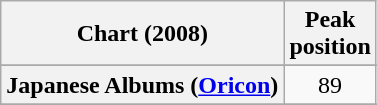<table class="wikitable sortable plainrowheaders" style="text-align:center">
<tr>
<th scope="col">Chart (2008)</th>
<th scope="col">Peak<br>position</th>
</tr>
<tr>
</tr>
<tr>
</tr>
<tr>
</tr>
<tr>
</tr>
<tr>
</tr>
<tr>
</tr>
<tr>
</tr>
<tr>
</tr>
<tr>
<th scope="row">Japanese Albums (<a href='#'>Oricon</a>)</th>
<td>89</td>
</tr>
<tr>
</tr>
<tr>
</tr>
<tr>
</tr>
<tr>
</tr>
<tr>
</tr>
<tr>
</tr>
<tr>
</tr>
<tr>
</tr>
<tr>
</tr>
<tr>
</tr>
</table>
